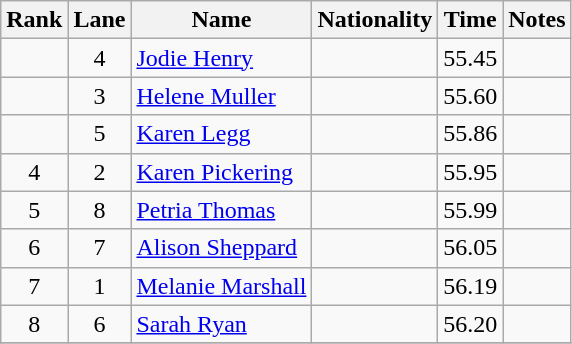<table class="wikitable sortable" style="text-align:center">
<tr>
<th>Rank</th>
<th>Lane</th>
<th>Name</th>
<th>Nationality</th>
<th>Time</th>
<th>Notes</th>
</tr>
<tr>
<td></td>
<td>4</td>
<td align=left><a href='#'>Jodie Henry</a></td>
<td align=left></td>
<td>55.45</td>
<td></td>
</tr>
<tr>
<td></td>
<td>3</td>
<td align=left><a href='#'>Helene Muller</a></td>
<td align=left></td>
<td>55.60</td>
<td></td>
</tr>
<tr>
<td></td>
<td>5</td>
<td align=left><a href='#'>Karen Legg</a></td>
<td align=left></td>
<td>55.86</td>
<td></td>
</tr>
<tr>
<td>4</td>
<td>2</td>
<td align=left><a href='#'>Karen Pickering</a></td>
<td align=left></td>
<td>55.95</td>
<td></td>
</tr>
<tr>
<td>5</td>
<td>8</td>
<td align=left><a href='#'>Petria Thomas</a></td>
<td align=left></td>
<td>55.99</td>
<td></td>
</tr>
<tr>
<td>6</td>
<td>7</td>
<td align=left><a href='#'>Alison Sheppard</a></td>
<td align=left></td>
<td>56.05</td>
<td></td>
</tr>
<tr>
<td>7</td>
<td>1</td>
<td align=left><a href='#'>Melanie Marshall</a></td>
<td align=left></td>
<td>56.19</td>
<td></td>
</tr>
<tr>
<td>8</td>
<td>6</td>
<td align=left><a href='#'>Sarah Ryan</a></td>
<td align=left></td>
<td>56.20</td>
<td></td>
</tr>
<tr>
</tr>
</table>
